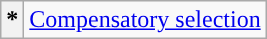<table class=wikitable>
<tr>
<th>*</th>
<td><a href='#'>Compensatory selection</a></td>
</tr>
</table>
